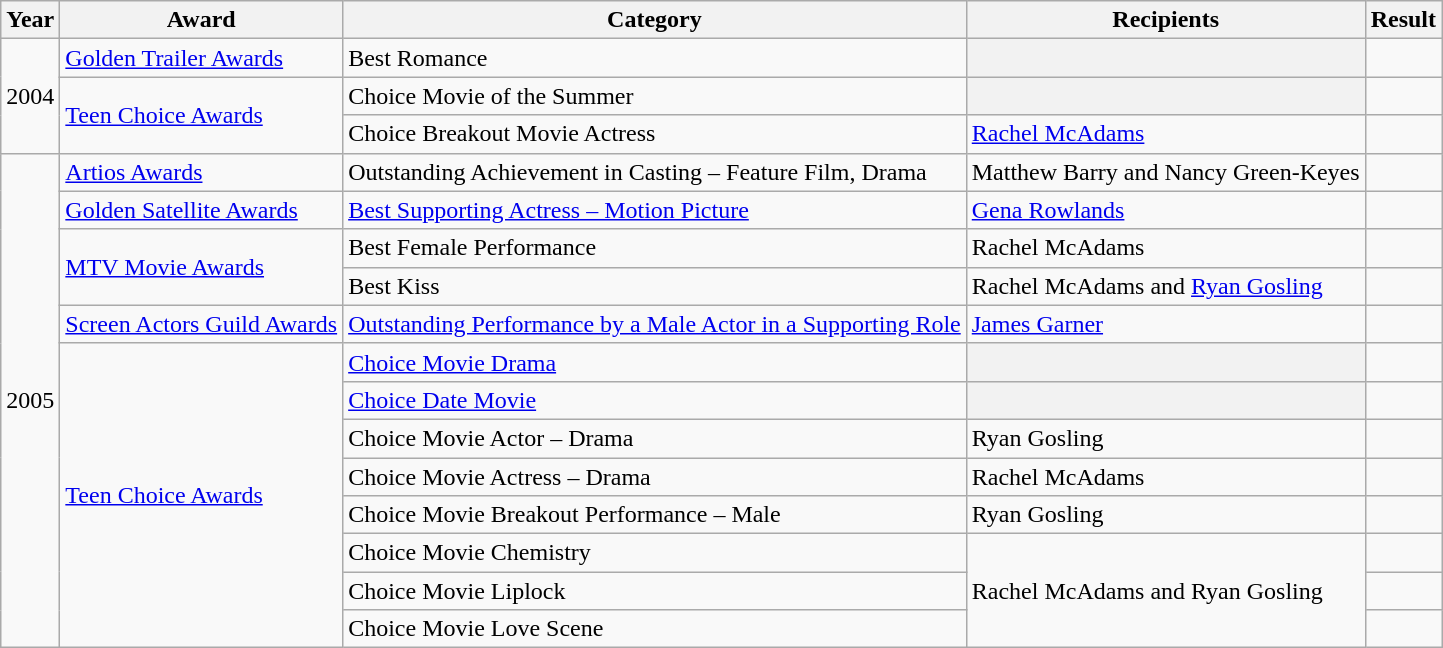<table class="wikitable">
<tr>
<th>Year</th>
<th>Award</th>
<th>Category</th>
<th>Recipients</th>
<th>Result</th>
</tr>
<tr>
<td rowspan="3">2004</td>
<td><a href='#'>Golden Trailer Awards</a></td>
<td>Best Romance</td>
<th></th>
<td></td>
</tr>
<tr>
<td rowspan="2"><a href='#'>Teen Choice Awards</a></td>
<td>Choice Movie of the Summer</td>
<th></th>
<td></td>
</tr>
<tr>
<td>Choice Breakout Movie Actress</td>
<td><a href='#'>Rachel McAdams</a></td>
<td></td>
</tr>
<tr>
<td rowspan="13">2005</td>
<td><a href='#'>Artios Awards</a></td>
<td>Outstanding Achievement in Casting – Feature Film, Drama</td>
<td>Matthew Barry and Nancy Green-Keyes</td>
<td></td>
</tr>
<tr>
<td><a href='#'>Golden Satellite Awards</a></td>
<td><a href='#'>Best Supporting Actress – Motion Picture</a></td>
<td><a href='#'>Gena Rowlands</a></td>
<td></td>
</tr>
<tr>
<td rowspan="2"><a href='#'>MTV Movie Awards</a></td>
<td>Best Female Performance</td>
<td>Rachel McAdams</td>
<td></td>
</tr>
<tr>
<td>Best Kiss</td>
<td>Rachel McAdams and <a href='#'>Ryan Gosling</a></td>
<td></td>
</tr>
<tr>
<td><a href='#'>Screen Actors Guild Awards</a></td>
<td><a href='#'>Outstanding Performance by a Male Actor in a Supporting Role</a></td>
<td><a href='#'>James Garner</a></td>
<td></td>
</tr>
<tr>
<td rowspan="8"><a href='#'>Teen Choice Awards</a></td>
<td><a href='#'>Choice Movie Drama</a></td>
<th></th>
<td></td>
</tr>
<tr>
<td><a href='#'>Choice Date Movie</a></td>
<th></th>
<td></td>
</tr>
<tr>
<td>Choice Movie Actor – Drama</td>
<td>Ryan Gosling</td>
<td></td>
</tr>
<tr>
<td>Choice Movie Actress – Drama</td>
<td>Rachel McAdams</td>
<td></td>
</tr>
<tr>
<td>Choice Movie Breakout Performance – Male</td>
<td>Ryan Gosling</td>
<td></td>
</tr>
<tr>
<td>Choice Movie Chemistry</td>
<td rowspan="3">Rachel McAdams and Ryan Gosling</td>
<td></td>
</tr>
<tr>
<td>Choice Movie Liplock</td>
<td></td>
</tr>
<tr>
<td>Choice Movie Love Scene</td>
<td></td>
</tr>
</table>
